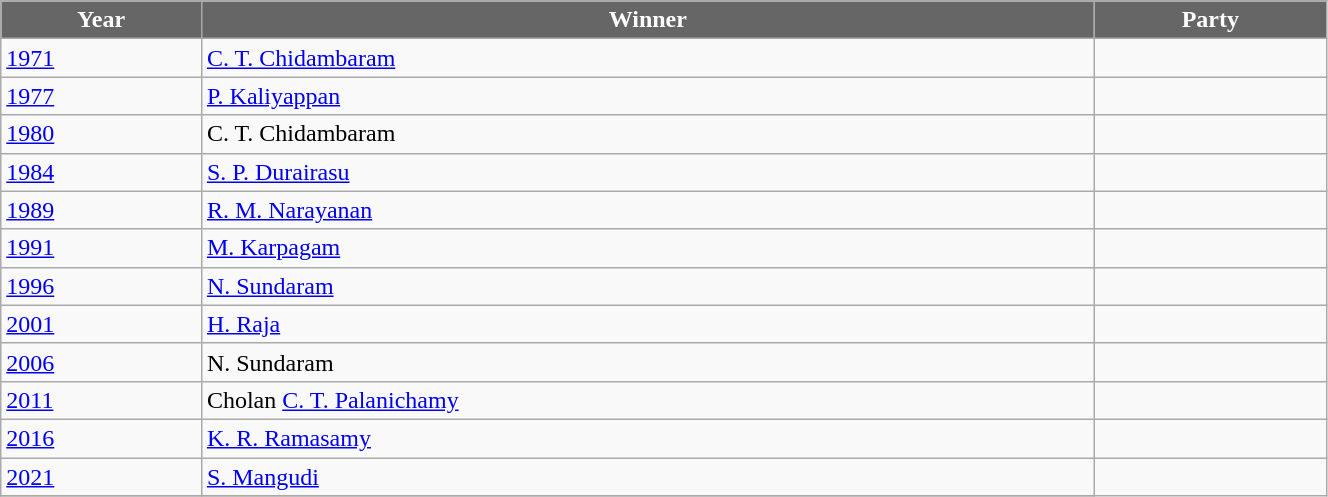<table class="wikitable" width="70%">
<tr>
<th style="background-color:#666666; color:white">Year</th>
<th style="background-color:#666666; color:white">Winner</th>
<th style="background-color:#666666; color:white" colspan="2">Party</th>
</tr>
<tr>
<td><a href='#'>1971</a></td>
<td><a href='#'>C. T. Chidambaram</a></td>
<td></td>
</tr>
<tr>
<td><a href='#'>1977</a></td>
<td><a href='#'>P. Kaliyappan</a></td>
<td></td>
</tr>
<tr>
<td><a href='#'>1980</a></td>
<td>C. T. Chidambaram</td>
<td></td>
</tr>
<tr>
<td><a href='#'>1984</a></td>
<td><a href='#'>S. P. Durairasu</a></td>
<td></td>
</tr>
<tr>
<td><a href='#'>1989</a></td>
<td><a href='#'>R. M. Narayanan</a></td>
<td></td>
</tr>
<tr>
<td><a href='#'>1991</a></td>
<td><a href='#'>M. Karpagam</a></td>
<td></td>
</tr>
<tr>
<td><a href='#'>1996</a></td>
<td><a href='#'>N. Sundaram</a></td>
<td></td>
</tr>
<tr>
<td><a href='#'>2001</a></td>
<td><a href='#'>H. Raja</a></td>
<td></td>
</tr>
<tr>
<td><a href='#'>2006</a></td>
<td>N. Sundaram</td>
<td></td>
</tr>
<tr>
<td><a href='#'>2011</a></td>
<td>Cholan <a href='#'>C. T. Palanichamy</a></td>
<td></td>
</tr>
<tr>
<td><a href='#'>2016</a></td>
<td><a href='#'>K. R. Ramasamy</a></td>
<td></td>
</tr>
<tr>
<td><a href='#'>2021</a></td>
<td><a href='#'>S. Mangudi</a></td>
</tr>
<tr>
</tr>
</table>
